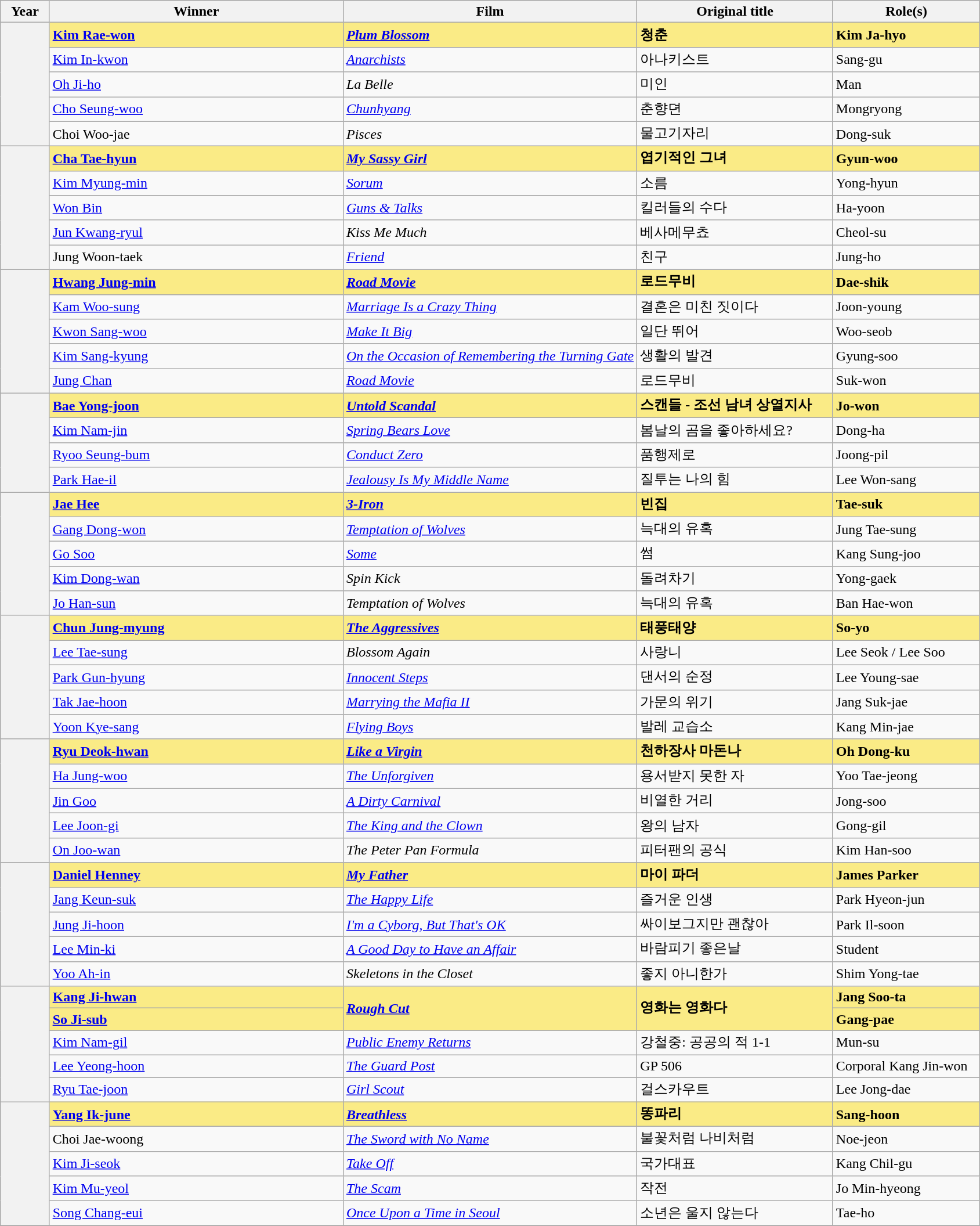<table class="wikitable">
<tr>
<th style="width:5%;">Year</th>
<th style="width:30%;">Winner</th>
<th style="width:30%;">Film</th>
<th style="width:20%;">Original title</th>
<th style="width:20%;">Role(s)</th>
</tr>
<tr>
<th rowspan="5"></th>
<td style="background:#FAEB86;"><strong><a href='#'>Kim Rae-won</a></strong></td>
<td style="background:#FAEB86;"><strong><em><a href='#'>Plum Blossom</a></em></strong></td>
<td style="background:#FAEB86;"><strong>청춘</strong></td>
<td style="background:#FAEB86;"><strong>Kim Ja-hyo</strong></td>
</tr>
<tr>
<td><a href='#'>Kim In-kwon</a></td>
<td><em><a href='#'>Anarchists</a></em></td>
<td>아나키스트</td>
<td>Sang-gu</td>
</tr>
<tr>
<td><a href='#'>Oh Ji-ho</a></td>
<td><em>La Belle</em></td>
<td>미인</td>
<td>Man</td>
</tr>
<tr>
<td><a href='#'>Cho Seung-woo</a></td>
<td><em><a href='#'>Chunhyang</a></em></td>
<td>춘향뎐</td>
<td>Mongryong</td>
</tr>
<tr>
<td>Choi Woo-jae</td>
<td><em>Pisces</em></td>
<td>물고기자리</td>
<td>Dong-suk</td>
</tr>
<tr>
<th rowspan="5"></th>
<td style="background:#FAEB86;"><strong><a href='#'>Cha Tae-hyun</a></strong></td>
<td style="background:#FAEB86;"><strong><em><a href='#'>My Sassy Girl</a></em></strong></td>
<td style="background:#FAEB86;"><strong>엽기적인 그녀</strong></td>
<td style="background:#FAEB86;"><strong>Gyun-woo</strong></td>
</tr>
<tr>
<td><a href='#'>Kim Myung-min</a></td>
<td><em><a href='#'>Sorum</a></em></td>
<td>소름</td>
<td>Yong-hyun</td>
</tr>
<tr>
<td><a href='#'>Won Bin</a></td>
<td><em><a href='#'>Guns & Talks</a></em></td>
<td>킬러들의 수다</td>
<td>Ha-yoon</td>
</tr>
<tr>
<td><a href='#'>Jun Kwang-ryul</a></td>
<td><em>Kiss Me Much</em></td>
<td>베사메무쵸</td>
<td>Cheol-su</td>
</tr>
<tr>
<td>Jung Woon-taek</td>
<td><em><a href='#'>Friend</a></em></td>
<td>친구</td>
<td>Jung-ho</td>
</tr>
<tr>
<th rowspan="5"></th>
<td style="background:#FAEB86;"><strong><a href='#'>Hwang Jung-min</a></strong></td>
<td style="background:#FAEB86;"><strong><em><a href='#'>Road Movie</a></em></strong></td>
<td style="background:#FAEB86;"><strong>로드무비</strong></td>
<td style="background:#FAEB86;"><strong>Dae-shik</strong></td>
</tr>
<tr>
<td><a href='#'>Kam Woo-sung</a></td>
<td><em><a href='#'>Marriage Is a Crazy Thing</a></em></td>
<td>결혼은 미친 짓이다</td>
<td>Joon-young</td>
</tr>
<tr>
<td><a href='#'>Kwon Sang-woo</a></td>
<td><em><a href='#'>Make It Big</a></em></td>
<td>일단 뛰어</td>
<td>Woo-seob</td>
</tr>
<tr>
<td><a href='#'>Kim Sang-kyung</a></td>
<td><em><a href='#'>On the Occasion of Remembering the Turning Gate</a></em></td>
<td>생활의 발견</td>
<td>Gyung-soo</td>
</tr>
<tr>
<td><a href='#'>Jung Chan</a></td>
<td><em><a href='#'>Road Movie</a></em></td>
<td>로드무비</td>
<td>Suk-won</td>
</tr>
<tr>
<th rowspan="4"></th>
<td style="background:#FAEB86;"><strong><a href='#'>Bae Yong-joon</a></strong></td>
<td style="background:#FAEB86;"><strong><em><a href='#'>Untold Scandal</a></em></strong></td>
<td style="background:#FAEB86;"><strong>스캔들 - 조선 남녀 상열지사</strong></td>
<td style="background:#FAEB86;"><strong>Jo-won</strong></td>
</tr>
<tr>
<td><a href='#'>Kim Nam-jin</a></td>
<td><em><a href='#'>Spring Bears Love</a></em></td>
<td>봄날의 곰을 좋아하세요?</td>
<td>Dong-ha</td>
</tr>
<tr>
<td><a href='#'>Ryoo Seung-bum</a></td>
<td><em><a href='#'>Conduct Zero</a></em></td>
<td>품행제로</td>
<td>Joong-pil</td>
</tr>
<tr>
<td><a href='#'>Park Hae-il</a></td>
<td><em><a href='#'>Jealousy Is My Middle Name</a></em></td>
<td>질투는 나의 힘</td>
<td>Lee Won-sang</td>
</tr>
<tr>
<th rowspan="5"></th>
<td style="background:#FAEB86;"><strong><a href='#'>Jae Hee</a></strong></td>
<td style="background:#FAEB86;"><strong><em><a href='#'>3-Iron</a></em></strong></td>
<td style="background:#FAEB86;"><strong>빈집</strong></td>
<td style="background:#FAEB86;"><strong>Tae-suk</strong></td>
</tr>
<tr>
<td><a href='#'>Gang Dong-won</a></td>
<td><em><a href='#'>Temptation of Wolves</a></em></td>
<td>늑대의 유혹</td>
<td>Jung Tae-sung</td>
</tr>
<tr>
<td><a href='#'>Go Soo</a></td>
<td><em><a href='#'>Some</a></em></td>
<td>썸</td>
<td>Kang Sung-joo</td>
</tr>
<tr>
<td><a href='#'>Kim Dong-wan</a></td>
<td><em>Spin Kick</em></td>
<td>돌려차기</td>
<td>Yong-gaek</td>
</tr>
<tr>
<td><a href='#'>Jo Han-sun</a></td>
<td><em>Temptation of Wolves</em></td>
<td>늑대의 유혹</td>
<td>Ban Hae-won</td>
</tr>
<tr>
<th rowspan="5"></th>
<td style="background:#FAEB86;"><strong><a href='#'>Chun Jung-myung</a></strong></td>
<td style="background:#FAEB86;"><strong><em><a href='#'>The Aggressives</a></em></strong></td>
<td style="background:#FAEB86;"><strong>태풍태양</strong></td>
<td style="background:#FAEB86;"><strong>So-yo</strong></td>
</tr>
<tr>
<td><a href='#'>Lee Tae-sung</a></td>
<td><em>Blossom Again</em></td>
<td>사랑니</td>
<td>Lee Seok / Lee Soo</td>
</tr>
<tr>
<td><a href='#'>Park Gun-hyung</a></td>
<td><em><a href='#'>Innocent Steps</a></em></td>
<td>댄서의 순정</td>
<td>Lee Young-sae</td>
</tr>
<tr>
<td><a href='#'>Tak Jae-hoon</a></td>
<td><em><a href='#'>Marrying the Mafia II</a></em></td>
<td>가문의 위기</td>
<td>Jang Suk-jae</td>
</tr>
<tr>
<td><a href='#'>Yoon Kye-sang</a></td>
<td><em><a href='#'>Flying Boys</a></em></td>
<td>발레 교습소</td>
<td>Kang Min-jae</td>
</tr>
<tr>
<th rowspan="5"></th>
<td style="background:#FAEB86;"><strong><a href='#'>Ryu Deok-hwan</a></strong></td>
<td style="background:#FAEB86;"><strong><em><a href='#'>Like a Virgin</a></em></strong></td>
<td style="background:#FAEB86;"><strong>천하장사 마돈나</strong></td>
<td style="background:#FAEB86;"><strong>Oh Dong-ku</strong></td>
</tr>
<tr>
<td><a href='#'>Ha Jung-woo</a></td>
<td><em><a href='#'>The Unforgiven</a></em></td>
<td>용서받지 못한 자</td>
<td>Yoo Tae-jeong</td>
</tr>
<tr>
<td><a href='#'>Jin Goo</a></td>
<td><em><a href='#'>A Dirty Carnival</a></em></td>
<td>비열한 거리</td>
<td>Jong-soo</td>
</tr>
<tr>
<td><a href='#'>Lee Joon-gi</a></td>
<td><em><a href='#'>The King and the Clown</a></em></td>
<td>왕의 남자</td>
<td>Gong-gil</td>
</tr>
<tr>
<td><a href='#'>On Joo-wan</a></td>
<td><em>The Peter Pan Formula</em></td>
<td>피터팬의 공식</td>
<td>Kim Han-soo</td>
</tr>
<tr>
<th rowspan="5"></th>
<td style="background:#FAEB86;"><strong><a href='#'>Daniel Henney</a></strong></td>
<td style="background:#FAEB86;"><strong><em><a href='#'>My Father</a></em></strong></td>
<td style="background:#FAEB86;"><strong>마이 파더</strong></td>
<td style="background:#FAEB86;"><strong>James Parker</strong></td>
</tr>
<tr>
<td><a href='#'>Jang Keun-suk</a></td>
<td><em><a href='#'>The Happy Life</a></em></td>
<td>즐거운 인생</td>
<td>Park Hyeon-jun</td>
</tr>
<tr>
<td><a href='#'>Jung Ji-hoon</a></td>
<td><em><a href='#'>I'm a Cyborg, But That's OK</a></em></td>
<td>싸이보그지만 괜찮아</td>
<td>Park Il-soon</td>
</tr>
<tr>
<td><a href='#'>Lee Min-ki</a></td>
<td><em><a href='#'>A Good Day to Have an Affair</a></em></td>
<td>바람피기 좋은날</td>
<td>Student</td>
</tr>
<tr>
<td><a href='#'>Yoo Ah-in</a></td>
<td><em>Skeletons in the Closet</em></td>
<td>좋지 아니한가</td>
<td>Shim Yong-tae</td>
</tr>
<tr>
<th rowspan="5"></th>
<td style="background:#FAEB86;"><strong><a href='#'>Kang Ji-hwan</a></strong></td>
<td style="background:#FAEB86;" rowspan="2"><strong><em><a href='#'>Rough Cut</a></em></strong></td>
<td style="background:#FAEB86;" rowspan="2"><strong>영화는 영화다</strong></td>
<td style="background:#FAEB86;"><strong>Jang Soo-ta</strong></td>
</tr>
<tr>
<td style="background:#FAEB86;"><strong><a href='#'>So Ji-sub</a></strong></td>
<td style="background:#FAEB86;"><strong>Gang-pae</strong></td>
</tr>
<tr>
<td><a href='#'>Kim Nam-gil</a></td>
<td><em><a href='#'>Public Enemy Returns</a></em></td>
<td>강철중: 공공의 적 1-1</td>
<td>Mun-su</td>
</tr>
<tr>
<td><a href='#'>Lee Yeong-hoon</a></td>
<td><em><a href='#'>The Guard Post</a></em></td>
<td>GP 506</td>
<td>Corporal Kang Jin-won</td>
</tr>
<tr>
<td><a href='#'>Ryu Tae-joon</a></td>
<td><em><a href='#'>Girl Scout</a></em></td>
<td>걸스카우트</td>
<td>Lee Jong-dae</td>
</tr>
<tr>
<th rowspan="5"></th>
<td style="background:#FAEB86;"><strong><a href='#'>Yang Ik-june</a></strong></td>
<td style="background:#FAEB86;"><strong><em><a href='#'>Breathless</a></em></strong></td>
<td style="background:#FAEB86;"><strong>똥파리</strong></td>
<td style="background:#FAEB86;"><strong>Sang-hoon</strong></td>
</tr>
<tr>
<td>Choi Jae-woong</td>
<td><em><a href='#'>The Sword with No Name</a></em></td>
<td>불꽃처럼 나비처럼</td>
<td>Noe-jeon</td>
</tr>
<tr>
<td><a href='#'>Kim Ji-seok</a></td>
<td><em><a href='#'>Take Off</a></em></td>
<td>국가대표</td>
<td>Kang Chil-gu</td>
</tr>
<tr>
<td><a href='#'>Kim Mu-yeol</a></td>
<td><em><a href='#'>The Scam</a></em></td>
<td>작전</td>
<td>Jo Min-hyeong</td>
</tr>
<tr>
<td><a href='#'>Song Chang-eui</a></td>
<td><em><a href='#'>Once Upon a Time in Seoul</a></em></td>
<td>소년은 울지 않는다</td>
<td>Tae-ho</td>
</tr>
<tr>
</tr>
</table>
